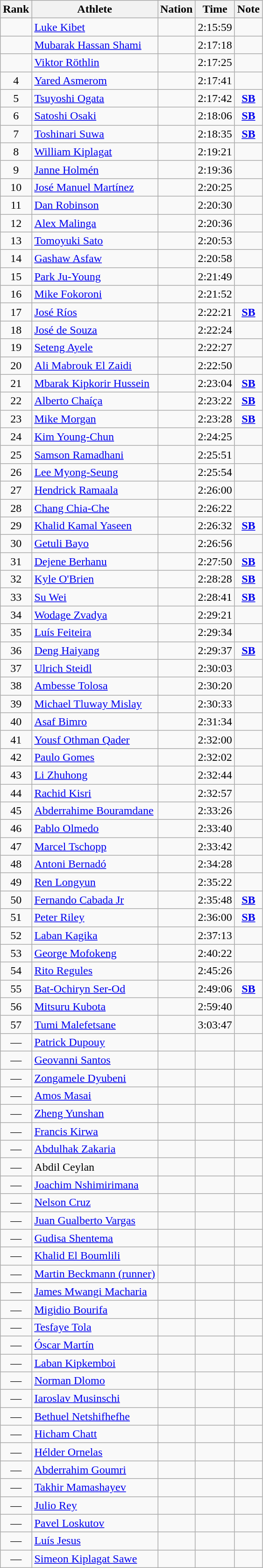<table class="wikitable sortable" style=" text-align:center;">
<tr>
<th>Rank</th>
<th>Athlete</th>
<th>Nation</th>
<th>Time</th>
<th>Note</th>
</tr>
<tr>
<td></td>
<td align=left><a href='#'>Luke Kibet</a></td>
<td align=left></td>
<td>2:15:59</td>
<td></td>
</tr>
<tr>
<td></td>
<td align=left><a href='#'>Mubarak Hassan Shami</a></td>
<td align=left></td>
<td>2:17:18</td>
<td></td>
</tr>
<tr>
<td></td>
<td align=left><a href='#'>Viktor Röthlin</a></td>
<td align=left></td>
<td>2:17:25</td>
<td></td>
</tr>
<tr>
<td>4</td>
<td align=left><a href='#'>Yared Asmerom</a></td>
<td align=left></td>
<td>2:17:41</td>
<td></td>
</tr>
<tr>
<td>5</td>
<td align=left><a href='#'>Tsuyoshi Ogata</a></td>
<td align=left></td>
<td>2:17:42</td>
<td><strong><a href='#'>SB</a></strong></td>
</tr>
<tr>
<td>6</td>
<td align=left><a href='#'>Satoshi Osaki</a></td>
<td align=left></td>
<td>2:18:06</td>
<td><strong><a href='#'>SB</a></strong></td>
</tr>
<tr>
<td>7</td>
<td align=left><a href='#'>Toshinari Suwa</a></td>
<td align=left></td>
<td>2:18:35</td>
<td><strong><a href='#'>SB</a></strong></td>
</tr>
<tr>
<td>8</td>
<td align=left><a href='#'>William Kiplagat</a></td>
<td align=left></td>
<td>2:19:21</td>
<td></td>
</tr>
<tr>
<td>9</td>
<td align=left><a href='#'>Janne Holmén</a></td>
<td align=left></td>
<td>2:19:36</td>
<td></td>
</tr>
<tr>
<td>10</td>
<td align=left><a href='#'>José Manuel Martínez</a></td>
<td align=left></td>
<td>2:20:25</td>
<td></td>
</tr>
<tr>
<td>11</td>
<td align=left><a href='#'>Dan Robinson</a></td>
<td align=left></td>
<td>2:20:30</td>
<td></td>
</tr>
<tr>
<td>12</td>
<td align=left><a href='#'>Alex Malinga</a></td>
<td align=left></td>
<td>2:20:36</td>
<td></td>
</tr>
<tr>
<td>13</td>
<td align=left><a href='#'>Tomoyuki Sato</a></td>
<td align=left></td>
<td>2:20:53</td>
<td></td>
</tr>
<tr>
<td>14</td>
<td align=left><a href='#'>Gashaw Asfaw</a></td>
<td align=left></td>
<td>2:20:58</td>
<td></td>
</tr>
<tr>
<td>15</td>
<td align=left><a href='#'>Park Ju-Young</a></td>
<td align=left></td>
<td>2:21:49</td>
<td></td>
</tr>
<tr>
<td>16</td>
<td align=left><a href='#'>Mike Fokoroni</a></td>
<td align=left></td>
<td>2:21:52</td>
<td></td>
</tr>
<tr>
<td>17</td>
<td align=left><a href='#'>José Ríos</a></td>
<td align=left></td>
<td>2:22:21</td>
<td><strong><a href='#'>SB</a></strong></td>
</tr>
<tr>
<td>18</td>
<td align=left><a href='#'>José de Souza</a></td>
<td align=left></td>
<td>2:22:24</td>
<td></td>
</tr>
<tr>
<td>19</td>
<td align=left><a href='#'>Seteng Ayele</a></td>
<td align=left></td>
<td>2:22:27</td>
<td></td>
</tr>
<tr>
<td>20</td>
<td align=left><a href='#'>Ali Mabrouk El Zaidi</a></td>
<td align=left></td>
<td>2:22:50</td>
<td></td>
</tr>
<tr>
<td>21</td>
<td align=left><a href='#'>Mbarak Kipkorir Hussein</a></td>
<td align=left></td>
<td>2:23:04</td>
<td><strong><a href='#'>SB</a></strong></td>
</tr>
<tr>
<td>22</td>
<td align=left><a href='#'>Alberto Chaíça</a></td>
<td align=left></td>
<td>2:23:22</td>
<td><strong><a href='#'>SB</a></strong></td>
</tr>
<tr>
<td>23</td>
<td align=left><a href='#'>Mike Morgan</a></td>
<td align=left></td>
<td>2:23:28</td>
<td><strong><a href='#'>SB</a></strong></td>
</tr>
<tr>
<td>24</td>
<td align=left><a href='#'>Kim Young-Chun</a></td>
<td align=left></td>
<td>2:24:25</td>
<td></td>
</tr>
<tr>
<td>25</td>
<td align=left><a href='#'>Samson Ramadhani</a></td>
<td align=left></td>
<td>2:25:51</td>
<td></td>
</tr>
<tr>
<td>26</td>
<td align=left><a href='#'>Lee Myong-Seung</a></td>
<td align=left></td>
<td>2:25:54</td>
<td></td>
</tr>
<tr>
<td>27</td>
<td align=left><a href='#'>Hendrick Ramaala</a></td>
<td align=left></td>
<td>2:26:00</td>
<td></td>
</tr>
<tr>
<td>28</td>
<td align=left><a href='#'>Chang Chia-Che</a></td>
<td align=left></td>
<td>2:26:22</td>
<td></td>
</tr>
<tr>
<td>29</td>
<td align=left><a href='#'>Khalid Kamal Yaseen</a></td>
<td align=left></td>
<td>2:26:32</td>
<td><strong><a href='#'>SB</a></strong></td>
</tr>
<tr>
<td>30</td>
<td align=left><a href='#'>Getuli Bayo</a></td>
<td align=left></td>
<td>2:26:56</td>
<td></td>
</tr>
<tr>
<td>31</td>
<td align=left><a href='#'>Dejene Berhanu</a></td>
<td align=left></td>
<td>2:27:50</td>
<td><strong><a href='#'>SB</a></strong></td>
</tr>
<tr>
<td>32</td>
<td align=left><a href='#'>Kyle O'Brien</a></td>
<td align=left></td>
<td>2:28:28</td>
<td><strong><a href='#'>SB</a></strong></td>
</tr>
<tr>
<td>33</td>
<td align=left><a href='#'>Su Wei</a></td>
<td align=left></td>
<td>2:28:41</td>
<td><strong><a href='#'>SB</a></strong></td>
</tr>
<tr>
<td>34</td>
<td align=left><a href='#'>Wodage Zvadya</a></td>
<td align=left></td>
<td>2:29:21</td>
<td></td>
</tr>
<tr>
<td>35</td>
<td align=left><a href='#'>Luís Feiteira</a></td>
<td align=left></td>
<td>2:29:34</td>
<td></td>
</tr>
<tr>
<td>36</td>
<td align=left><a href='#'>Deng Haiyang</a></td>
<td align=left></td>
<td>2:29:37</td>
<td><strong><a href='#'>SB</a></strong></td>
</tr>
<tr>
<td>37</td>
<td align=left><a href='#'>Ulrich Steidl</a></td>
<td align=left></td>
<td>2:30:03</td>
<td></td>
</tr>
<tr>
<td>38</td>
<td align=left><a href='#'>Ambesse Tolosa</a></td>
<td align=left></td>
<td>2:30:20</td>
<td></td>
</tr>
<tr>
<td>39</td>
<td align=left><a href='#'>Michael Tluway Mislay</a></td>
<td align=left></td>
<td>2:30:33</td>
<td></td>
</tr>
<tr>
<td>40</td>
<td align=left><a href='#'>Asaf Bimro</a></td>
<td align=left></td>
<td>2:31:34</td>
<td></td>
</tr>
<tr>
<td>41</td>
<td align=left><a href='#'>Yousf Othman Qader</a></td>
<td align=left></td>
<td>2:32:00</td>
<td></td>
</tr>
<tr>
<td>42</td>
<td align=left><a href='#'>Paulo Gomes</a></td>
<td align=left></td>
<td>2:32:02</td>
<td></td>
</tr>
<tr>
<td>43</td>
<td align=left><a href='#'>Li Zhuhong</a></td>
<td align=left></td>
<td>2:32:44</td>
<td></td>
</tr>
<tr>
<td>44</td>
<td align=left><a href='#'>Rachid Kisri</a></td>
<td align=left></td>
<td>2:32:57</td>
<td></td>
</tr>
<tr>
<td>45</td>
<td align=left><a href='#'>Abderrahime Bouramdane</a></td>
<td align=left></td>
<td>2:33:26</td>
<td></td>
</tr>
<tr>
<td>46</td>
<td align=left><a href='#'>Pablo Olmedo</a></td>
<td align=left></td>
<td>2:33:40</td>
<td></td>
</tr>
<tr>
<td>47</td>
<td align=left><a href='#'>Marcel Tschopp</a></td>
<td align=left></td>
<td>2:33:42</td>
<td></td>
</tr>
<tr>
<td>48</td>
<td align=left><a href='#'>Antoni Bernadó</a></td>
<td align=left></td>
<td>2:34:28</td>
<td></td>
</tr>
<tr>
<td>49</td>
<td align=left><a href='#'>Ren Longyun</a></td>
<td align=left></td>
<td>2:35:22</td>
<td></td>
</tr>
<tr>
<td>50</td>
<td align=left><a href='#'>Fernando Cabada Jr</a></td>
<td align=left></td>
<td>2:35:48</td>
<td><strong><a href='#'>SB</a></strong></td>
</tr>
<tr>
<td>51</td>
<td align=left><a href='#'>Peter Riley</a></td>
<td align=left></td>
<td>2:36:00</td>
<td><strong><a href='#'>SB</a></strong></td>
</tr>
<tr>
<td>52</td>
<td align=left><a href='#'>Laban Kagika</a></td>
<td align=left></td>
<td>2:37:13</td>
<td></td>
</tr>
<tr>
<td>53</td>
<td align=left><a href='#'>George Mofokeng</a></td>
<td align=left></td>
<td>2:40:22</td>
<td></td>
</tr>
<tr>
<td>54</td>
<td align=left><a href='#'>Rito Regules</a></td>
<td align=left></td>
<td>2:45:26</td>
<td></td>
</tr>
<tr>
<td>55</td>
<td align=left><a href='#'>Bat-Ochiryn Ser-Od</a></td>
<td align=left></td>
<td>2:49:06</td>
<td><strong><a href='#'>SB</a></strong></td>
</tr>
<tr>
<td>56</td>
<td align=left><a href='#'>Mitsuru Kubota</a></td>
<td align=left></td>
<td>2:59:40</td>
<td></td>
</tr>
<tr>
<td>57</td>
<td align=left><a href='#'>Tumi Malefetsane</a></td>
<td align=left></td>
<td>3:03:47</td>
<td></td>
</tr>
<tr>
<td>—</td>
<td align=left><a href='#'>Patrick Dupouy</a></td>
<td align=left></td>
<td></td>
<td></td>
</tr>
<tr>
<td>—</td>
<td align=left><a href='#'>Geovanni Santos</a></td>
<td align=left></td>
<td></td>
<td></td>
</tr>
<tr>
<td>—</td>
<td align=left><a href='#'>Zongamele Dyubeni</a></td>
<td align=left></td>
<td></td>
<td></td>
</tr>
<tr>
<td>—</td>
<td align=left><a href='#'>Amos Masai</a></td>
<td align=left></td>
<td></td>
<td></td>
</tr>
<tr>
<td>—</td>
<td align=left><a href='#'>Zheng Yunshan</a></td>
<td align=left></td>
<td></td>
<td></td>
</tr>
<tr>
<td>—</td>
<td align=left><a href='#'>Francis Kirwa</a></td>
<td align=left></td>
<td></td>
<td></td>
</tr>
<tr>
<td>—</td>
<td align=left><a href='#'>Abdulhak Zakaria</a></td>
<td align=left></td>
<td></td>
<td></td>
</tr>
<tr>
<td>—</td>
<td align=left>Abdil Ceylan</td>
<td align=left></td>
<td></td>
<td></td>
</tr>
<tr>
<td>—</td>
<td align=left><a href='#'>Joachim Nshimirimana</a></td>
<td align=left></td>
<td></td>
<td></td>
</tr>
<tr>
<td>—</td>
<td align=left><a href='#'>Nelson Cruz</a></td>
<td align=left></td>
<td></td>
<td></td>
</tr>
<tr>
<td>—</td>
<td align=left><a href='#'>Juan Gualberto Vargas</a></td>
<td align=left></td>
<td></td>
<td></td>
</tr>
<tr>
<td>—</td>
<td align=left><a href='#'>Gudisa Shentema</a></td>
<td align=left></td>
<td></td>
<td></td>
</tr>
<tr>
<td>—</td>
<td align=left><a href='#'>Khalid El Boumlili</a></td>
<td align=left></td>
<td></td>
<td></td>
</tr>
<tr>
<td>—</td>
<td align=left><a href='#'>Martin Beckmann (runner)</a></td>
<td align=left></td>
<td></td>
<td></td>
</tr>
<tr>
<td>—</td>
<td align=left><a href='#'>James Mwangi Macharia</a></td>
<td align=left></td>
<td></td>
<td></td>
</tr>
<tr>
<td>—</td>
<td align=left><a href='#'>Migidio Bourifa</a></td>
<td align=left></td>
<td></td>
<td></td>
</tr>
<tr>
<td>—</td>
<td align=left><a href='#'>Tesfaye Tola</a></td>
<td align=left></td>
<td></td>
<td></td>
</tr>
<tr>
<td>—</td>
<td align=left><a href='#'>Óscar Martín</a></td>
<td align=left></td>
<td></td>
<td></td>
</tr>
<tr>
<td>—</td>
<td align=left><a href='#'>Laban Kipkemboi</a></td>
<td align=left></td>
<td></td>
<td></td>
</tr>
<tr>
<td>—</td>
<td align=left><a href='#'>Norman Dlomo</a></td>
<td align=left></td>
<td></td>
<td></td>
</tr>
<tr>
<td>—</td>
<td align=left><a href='#'>Iaroslav Musinschi</a></td>
<td align=left></td>
<td></td>
<td></td>
</tr>
<tr>
<td>—</td>
<td align=left><a href='#'>Bethuel Netshifhefhe</a></td>
<td align=left></td>
<td></td>
<td></td>
</tr>
<tr>
<td>—</td>
<td align=left><a href='#'>Hicham Chatt</a></td>
<td align=left></td>
<td></td>
<td></td>
</tr>
<tr>
<td>—</td>
<td align=left><a href='#'>Hélder Ornelas</a></td>
<td align=left></td>
<td></td>
<td></td>
</tr>
<tr>
<td>—</td>
<td align=left><a href='#'>Abderrahim Goumri</a></td>
<td align=left></td>
<td></td>
<td></td>
</tr>
<tr>
<td>—</td>
<td align=left><a href='#'>Takhir Mamashayev</a></td>
<td align=left></td>
<td></td>
<td></td>
</tr>
<tr>
<td>—</td>
<td align=left><a href='#'>Julio Rey</a></td>
<td align=left></td>
<td></td>
<td></td>
</tr>
<tr>
<td>—</td>
<td align=left><a href='#'>Pavel Loskutov</a></td>
<td align=left></td>
<td></td>
<td></td>
</tr>
<tr>
<td>—</td>
<td align=left><a href='#'>Luís Jesus</a></td>
<td align=left></td>
<td></td>
<td></td>
</tr>
<tr>
<td>—</td>
<td align=left><a href='#'>Simeon Kiplagat Sawe</a></td>
<td align=left></td>
<td></td>
<td></td>
</tr>
</table>
